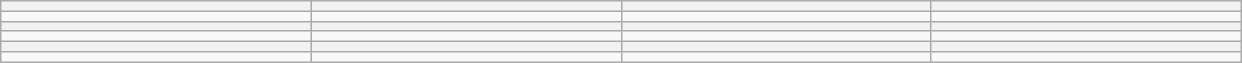<table class="wikitable" style="font-size:90%">
<tr>
<th width=200></th>
<th width=200></th>
<th width=200></th>
<th width=200></th>
</tr>
<tr>
<td valign=top></td>
<td valign=top></td>
<td valign=top></td>
<td valign=top></td>
</tr>
<tr>
<th width=200></th>
<th width=200></th>
<th width=200></th>
<th width=200></th>
</tr>
<tr>
<td valign=top></td>
<td valign=top></td>
<td valign=top></td>
<td valign=top></td>
</tr>
<tr>
<th width=200></th>
<th width=200></th>
<th width=200></th>
<th width=200></th>
</tr>
<tr>
<td valign=top></td>
<td valign=top></td>
<td valign=top></td>
<td valign=top></td>
</tr>
</table>
